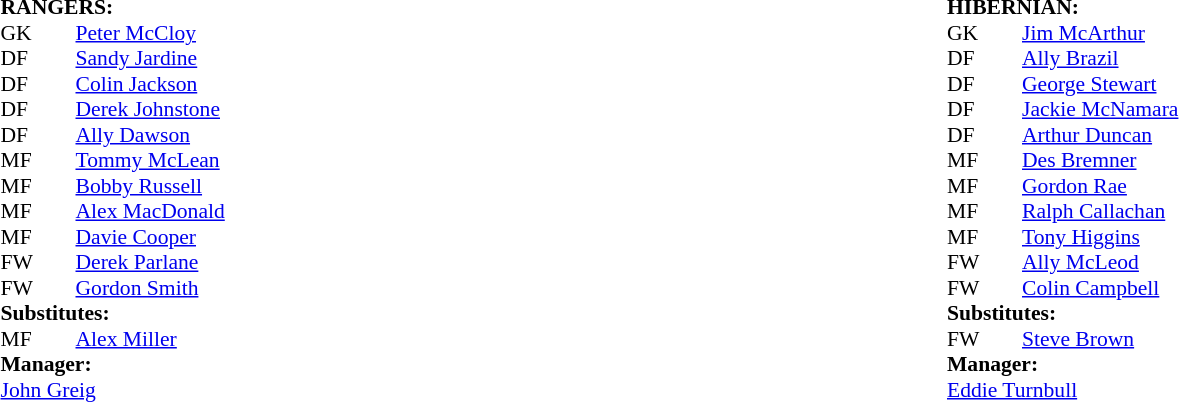<table width="100%">
<tr>
<td valign="top" width="50%"><br><table style="font-size: 90%" cellspacing="0" cellpadding="0">
<tr>
<td colspan="4"><strong>RANGERS:</strong></td>
</tr>
<tr>
<th width="25"></th>
<th width="25"></th>
</tr>
<tr>
<td>GK</td>
<td></td>
<td> <a href='#'>Peter McCloy</a></td>
</tr>
<tr>
<td>DF</td>
<td></td>
<td> <a href='#'>Sandy Jardine</a></td>
</tr>
<tr>
<td>DF</td>
<td></td>
<td> <a href='#'>Colin Jackson</a></td>
</tr>
<tr>
<td>DF</td>
<td></td>
<td> <a href='#'>Derek Johnstone</a></td>
</tr>
<tr>
<td>DF</td>
<td></td>
<td> <a href='#'>Ally Dawson</a></td>
</tr>
<tr>
<td>MF</td>
<td></td>
<td> <a href='#'>Tommy McLean</a></td>
<td></td>
<td></td>
</tr>
<tr>
<td>MF</td>
<td></td>
<td> <a href='#'>Bobby Russell</a></td>
</tr>
<tr>
<td>MF</td>
<td></td>
<td> <a href='#'>Alex MacDonald</a></td>
</tr>
<tr>
<td>MF</td>
<td></td>
<td> <a href='#'>Davie Cooper</a></td>
</tr>
<tr>
<td>FW</td>
<td></td>
<td> <a href='#'>Derek Parlane</a></td>
</tr>
<tr>
<td>FW</td>
<td></td>
<td> <a href='#'>Gordon Smith</a></td>
</tr>
<tr>
<td colspan=4><strong>Substitutes:</strong></td>
</tr>
<tr>
<td>MF</td>
<td></td>
<td> <a href='#'>Alex Miller</a></td>
<td></td>
<td></td>
</tr>
<tr>
<td colspan=4><strong>Manager:</strong></td>
</tr>
<tr>
<td colspan="4"> <a href='#'>John Greig</a></td>
</tr>
</table>
</td>
<td valign="top" width="50%"><br><table style="font-size: 90%" cellspacing="0" cellpadding="0">
<tr>
<td colspan="4"><strong>HIBERNIAN:</strong></td>
</tr>
<tr>
<th width="25"></th>
<th width="25"></th>
</tr>
<tr>
<td>GK</td>
<td></td>
<td> <a href='#'>Jim McArthur</a></td>
</tr>
<tr>
<td>DF</td>
<td></td>
<td> <a href='#'>Ally Brazil</a></td>
</tr>
<tr>
<td>DF</td>
<td></td>
<td> <a href='#'>George Stewart</a></td>
</tr>
<tr>
<td>DF</td>
<td></td>
<td> <a href='#'>Jackie McNamara</a></td>
</tr>
<tr>
<td>DF</td>
<td></td>
<td> <a href='#'>Arthur Duncan</a></td>
</tr>
<tr>
<td>MF</td>
<td></td>
<td> <a href='#'>Des Bremner</a></td>
</tr>
<tr>
<td>MF</td>
<td></td>
<td> <a href='#'>Gordon Rae</a></td>
</tr>
<tr>
<td>MF</td>
<td></td>
<td> <a href='#'>Ralph Callachan</a></td>
</tr>
<tr>
<td>MF</td>
<td></td>
<td> <a href='#'>Tony Higgins</a></td>
<td></td>
<td></td>
</tr>
<tr>
<td>FW</td>
<td></td>
<td> <a href='#'>Ally McLeod</a></td>
</tr>
<tr>
<td>FW</td>
<td></td>
<td> <a href='#'>Colin Campbell</a></td>
</tr>
<tr>
<td colspan=4><strong>Substitutes:</strong></td>
</tr>
<tr>
<td>FW</td>
<td></td>
<td> <a href='#'>Steve Brown</a></td>
<td></td>
<td></td>
</tr>
<tr>
<td colspan=4><strong>Manager:</strong></td>
</tr>
<tr>
<td colspan="4"> <a href='#'>Eddie Turnbull</a></td>
</tr>
</table>
</td>
</tr>
</table>
